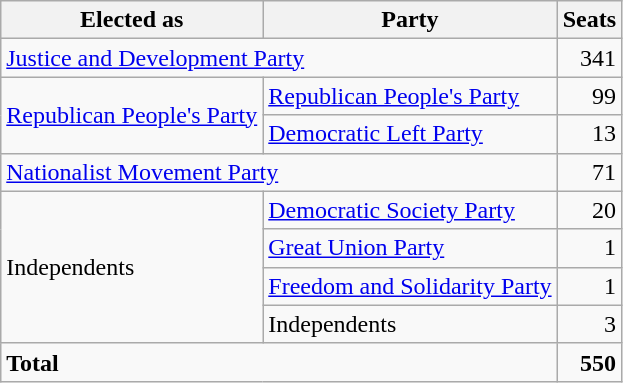<table class=wikitable>
<tr>
<th>Elected as</th>
<th>Party</th>
<th>Seats</th>
</tr>
<tr>
<td colspan=2><a href='#'>Justice and Development Party</a></td>
<td align=right>341</td>
</tr>
<tr>
<td rowspan=2><a href='#'>Republican People's Party</a></td>
<td><a href='#'>Republican People's Party</a></td>
<td align=right>99</td>
</tr>
<tr>
<td><a href='#'>Democratic Left Party</a></td>
<td align=right>13</td>
</tr>
<tr>
<td colspan=2><a href='#'>Nationalist Movement Party</a></td>
<td align=right>71</td>
</tr>
<tr>
<td rowspan=4>Independents</td>
<td><a href='#'>Democratic Society Party</a></td>
<td align=right>20</td>
</tr>
<tr>
<td><a href='#'>Great Union Party</a></td>
<td align=right>1</td>
</tr>
<tr>
<td><a href='#'>Freedom and Solidarity Party</a></td>
<td align=right>1</td>
</tr>
<tr>
<td>Independents</td>
<td align=right>3</td>
</tr>
<tr>
<td colspan=2><strong>Total</strong></td>
<td align=right><strong>550</strong></td>
</tr>
</table>
